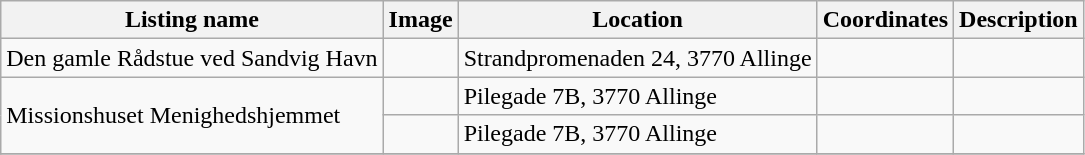<table class="wikitable sortable">
<tr>
<th>Listing name</th>
<th>Image</th>
<th>Location</th>
<th>Coordinates</th>
<th>Description</th>
</tr>
<tr>
<td>Den gamle Rådstue ved Sandvig Havn</td>
<td></td>
<td>Strandpromenaden 24, 3770 Allinge</td>
<td></td>
<td></td>
</tr>
<tr>
<td rowspan="2">Missionshuset Menighedshjemmet</td>
<td></td>
<td>Pilegade 7B, 3770 Allinge</td>
<td></td>
<td></td>
</tr>
<tr>
<td></td>
<td>Pilegade 7B, 3770 Allinge</td>
<td></td>
<td></td>
</tr>
<tr>
</tr>
</table>
